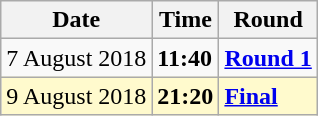<table class="wikitable">
<tr>
<th>Date</th>
<th>Time</th>
<th>Round</th>
</tr>
<tr>
<td>7 August 2018</td>
<td><strong>11:40</strong></td>
<td><strong><a href='#'>Round 1</a></strong></td>
</tr>
<tr style=background:lemonchiffon>
<td>9 August 2018</td>
<td><strong>21:20</strong></td>
<td><strong><a href='#'>Final</a></strong></td>
</tr>
</table>
